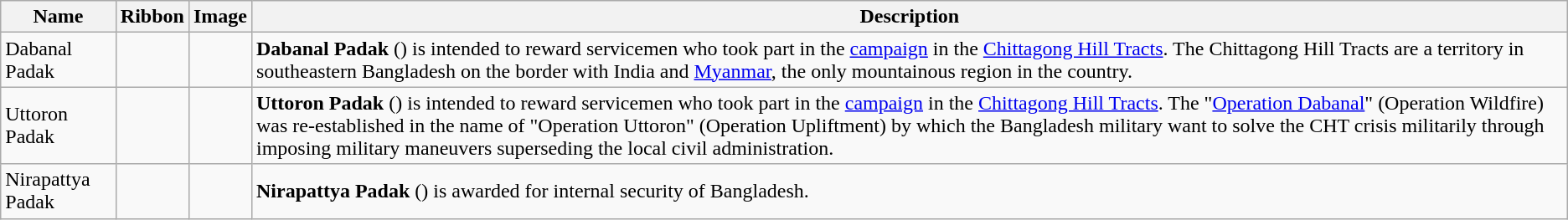<table class="wikitable">
<tr>
<th>Name</th>
<th>Ribbon</th>
<th>Image</th>
<th>Description</th>
</tr>
<tr>
<td>Dabanal Padak</td>
<td></td>
<td></td>
<td><strong>Dabanal Padak</strong> () is intended to reward servicemen who took part in the <a href='#'>campaign</a> in the <a href='#'>Chittagong Hill Tracts</a>. The Chittagong Hill Tracts are a territory in southeastern Bangladesh on the border with India and <a href='#'>Myanmar</a>, the only mountainous region in the country.</td>
</tr>
<tr>
<td>Uttoron Padak</td>
<td></td>
<td></td>
<td><strong>Uttoron Padak</strong> () is intended to reward servicemen who took part in the <a href='#'>campaign</a> in the <a href='#'>Chittagong Hill Tracts</a>. The "<a href='#'>Operation Dabanal</a>" (Operation Wildfire) was re-established in the name of "Operation Uttoron" (Operation Upliftment) by which the Bangladesh military want to solve the CHT crisis militarily through imposing military maneuvers superseding the local civil administration.</td>
</tr>
<tr>
<td>Nirapattya Padak</td>
<td></td>
<td></td>
<td><strong>Nirapattya Padak</strong> () is awarded for internal security of Bangladesh.</td>
</tr>
</table>
